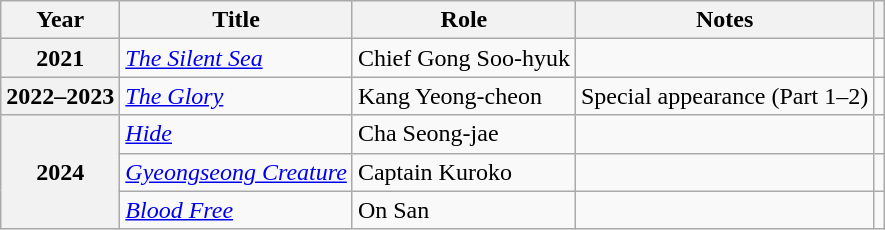<table class="wikitable plainrowheaders">
<tr>
<th scope="col">Year</th>
<th scope="col">Title</th>
<th scope="col">Role</th>
<th scope="col">Notes</th>
<th scope="col" class="unsortable"></th>
</tr>
<tr>
<th scope="row">2021</th>
<td><em><a href='#'>The Silent Sea</a></em></td>
<td>Chief Gong Soo-hyuk</td>
<td></td>
<td style="text-align:center"></td>
</tr>
<tr>
<th scope="row">2022–2023</th>
<td><a href='#'><em>The Glory</em></a></td>
<td>Kang Yeong-cheon</td>
<td>Special appearance (Part 1–2)</td>
<td style="text-align:center"></td>
</tr>
<tr>
<th scope="row" rowspan="3">2024</th>
<td><em><a href='#'>Hide</a></em></td>
<td>Cha Seong-jae</td>
<td></td>
<td style="text-align:center"></td>
</tr>
<tr>
<td><em><a href='#'>Gyeongseong Creature</a></em></td>
<td>Captain Kuroko</td>
<td></td>
<td style="text-align:center"></td>
</tr>
<tr>
<td><em><a href='#'>Blood Free</a></em></td>
<td>On San</td>
<td></td>
<td style="text-align:center"></td>
</tr>
</table>
